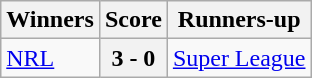<table class="wikitable">
<tr>
<th>Winners</th>
<th>Score</th>
<th>Runners-up</th>
</tr>
<tr>
<td> <a href='#'>NRL</a></td>
<th>3 - 0</th>
<td> <a href='#'>Super League</a></td>
</tr>
</table>
